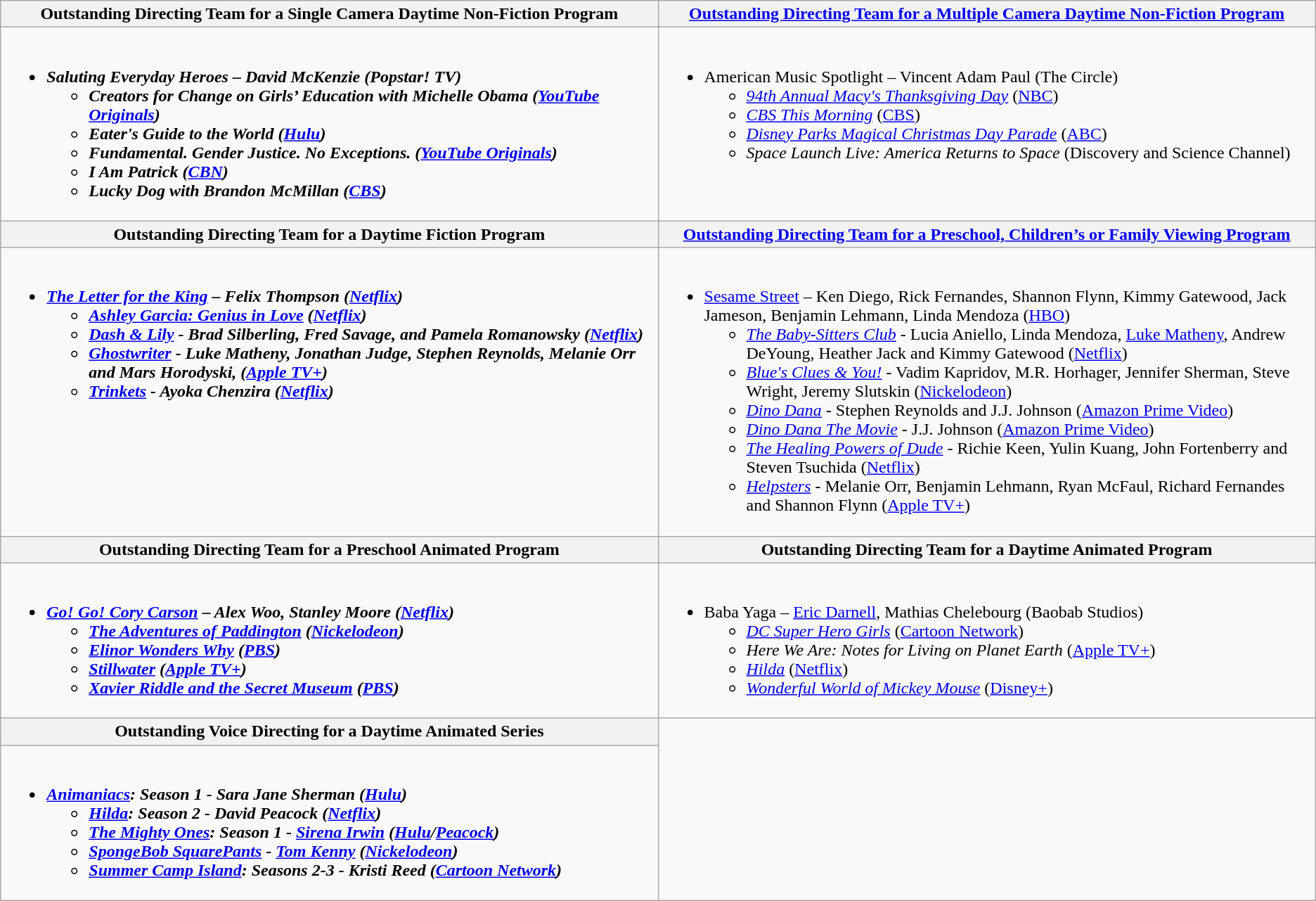<table class=wikitable>
<tr>
<th style="width:50%">Outstanding Directing Team for a Single Camera Daytime Non-Fiction Program</th>
<th style="width:50%"><a href='#'>Outstanding Directing Team for a Multiple Camera Daytime Non-Fiction Program</a></th>
</tr>
<tr>
<td valign="top"><br><ul><li><strong><em>Saluting Everyday Heroes<em> – David McKenzie (Popstar! TV)<strong><ul><li></em>Creators for Change on Girls’ Education with Michelle Obama<em> (<a href='#'>YouTube Originals</a>)</li><li></em>Eater's Guide to the World<em> (<a href='#'>Hulu</a>)</li><li></em>Fundamental. Gender Justice. No Exceptions.<em> (<a href='#'>YouTube Originals</a>)</li><li></em>I Am Patrick<em> (<a href='#'>CBN</a>)</li><li></em>Lucky Dog with Brandon McMillan<em> (<a href='#'>CBS</a>)</li></ul></li></ul></td>
<td valign="top"><br><ul><li></em></strong>American Music Spotlight</em> – Vincent Adam Paul (The Circle)</strong><ul><li><em><a href='#'>94th Annual Macy's Thanksgiving Day</a></em> (<a href='#'>NBC</a>)</li><li><em><a href='#'>CBS This Morning</a></em> (<a href='#'>CBS</a>)</li><li><em><a href='#'>Disney Parks Magical Christmas Day Parade</a></em> (<a href='#'>ABC</a>)</li><li><em>Space Launch Live: America Returns to Space</em> (Discovery and Science Channel)</li></ul></li></ul></td>
</tr>
<tr>
<th style="width:50%">Outstanding Directing Team for a Daytime Fiction Program</th>
<th style="width:50%"><a href='#'>Outstanding Directing Team for a Preschool, Children’s or Family Viewing Program</a></th>
</tr>
<tr>
<td valign="top"><br><ul><li><strong><em><a href='#'>The Letter for the King</a><em> – Felix Thompson (<a href='#'>Netflix</a>)<strong><ul><li></em><a href='#'>Ashley Garcia: Genius in Love</a><em> (<a href='#'>Netflix</a>)</li><li></em><a href='#'>Dash & Lily</a><em> - Brad Silberling, Fred Savage, and Pamela Romanowsky (<a href='#'>Netflix</a>)</li><li></em><a href='#'>Ghostwriter</a><em> - Luke Matheny, Jonathan Judge, Stephen Reynolds, Melanie Orr and Mars Horodyski, (<a href='#'>Apple TV+</a>)</li><li></em><a href='#'>Trinkets</a><em> - Ayoka Chenzira (<a href='#'>Netflix</a>)</li></ul></li></ul></td>
<td valign="top"><br><ul><li></em></strong><a href='#'>Sesame Street</a></em> – Ken Diego, Rick Fernandes, Shannon Flynn, Kimmy Gatewood, Jack Jameson, Benjamin Lehmann, Linda Mendoza (<a href='#'>HBO</a>)</strong><ul><li><em><a href='#'>The Baby-Sitters Club</a></em> - Lucia Aniello, Linda Mendoza, <a href='#'>Luke Matheny</a>, Andrew DeYoung, Heather Jack and Kimmy Gatewood (<a href='#'>Netflix</a>)</li><li><em><a href='#'>Blue's Clues & You!</a></em> - Vadim Kapridov, M.R. Horhager, Jennifer Sherman, Steve Wright, Jeremy Slutskin (<a href='#'>Nickelodeon</a>)</li><li><em><a href='#'>Dino Dana</a></em> -  Stephen Reynolds and J.J. Johnson (<a href='#'>Amazon Prime Video</a>)</li><li><em><a href='#'>Dino Dana The Movie</a></em> - J.J. Johnson (<a href='#'>Amazon Prime Video</a>)</li><li><em><a href='#'>The Healing Powers of Dude</a></em> - Richie Keen, Yulin Kuang, John Fortenberry and Steven Tsuchida (<a href='#'>Netflix</a>)</li><li><em><a href='#'>Helpsters</a></em> - Melanie Orr, Benjamin Lehmann, Ryan McFaul, Richard Fernandes and Shannon Flynn (<a href='#'>Apple TV+</a>)</li></ul></li></ul></td>
</tr>
<tr>
<th style="width:50%">Outstanding Directing Team for a Preschool Animated Program</th>
<th style="width:50%">Outstanding Directing Team for a Daytime Animated Program</th>
</tr>
<tr>
<td valign="top"><br><ul><li><strong><em><a href='#'>Go! Go! Cory Carson</a><em> – Alex Woo, Stanley Moore (<a href='#'>Netflix</a>)<strong><ul><li></em><a href='#'>The Adventures of Paddington</a><em> (<a href='#'>Nickelodeon</a>)</li><li></em><a href='#'>Elinor Wonders Why</a><em> (<a href='#'>PBS</a>)</li><li></em><a href='#'>Stillwater</a><em> (<a href='#'>Apple TV+</a>)</li><li></em><a href='#'>Xavier Riddle and the Secret Museum</a><em> (<a href='#'>PBS</a>)</li></ul></li></ul></td>
<td valign="top"><br><ul><li></em></strong>Baba Yaga</em> – <a href='#'>Eric Darnell</a>, Mathias Chelebourg (Baobab Studios)</strong><ul><li><em><a href='#'>DC Super Hero Girls</a></em> (<a href='#'>Cartoon Network</a>)</li><li><em>Here We Are: Notes for Living on Planet Earth</em> (<a href='#'>Apple TV+</a>)</li><li><em><a href='#'>Hilda</a></em> (<a href='#'>Netflix</a>)</li><li><em><a href='#'>Wonderful World of Mickey Mouse</a></em> (<a href='#'>Disney+</a>)</li></ul></li></ul></td>
</tr>
<tr>
<th style="width:50%">Outstanding Voice Directing for a Daytime Animated Series</th>
</tr>
<tr>
<td valign="top"><br><ul><li><strong><em><a href='#'>Animaniacs</a>: Season 1<em> - Sara Jane Sherman (<a href='#'>Hulu</a>)<strong><ul><li></em><a href='#'>Hilda</a>: Season 2<em> - David Peacock (<a href='#'>Netflix</a>)</li><li></em><a href='#'>The Mighty Ones</a>: Season 1<em> - <a href='#'>Sirena Irwin</a> (<a href='#'>Hulu</a>/<a href='#'>Peacock</a>)</li><li></em><a href='#'>SpongeBob SquarePants</a><em> - <a href='#'>Tom Kenny</a> (<a href='#'>Nickelodeon</a>)</li><li></em><a href='#'>Summer Camp Island</a>: Seasons 2-3<em> - Kristi Reed (<a href='#'>Cartoon Network</a>)</li></ul></li></ul></td>
</tr>
</table>
